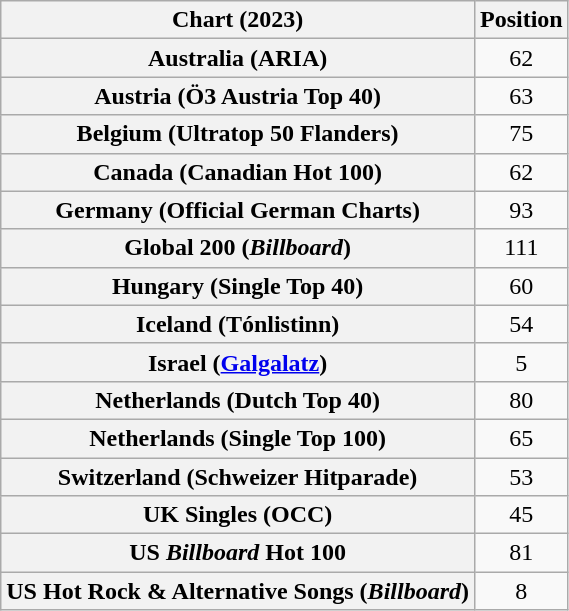<table class="wikitable sortable plainrowheaders" style="text-align:center">
<tr>
<th scope="col">Chart (2023)</th>
<th scope="col">Position</th>
</tr>
<tr>
<th scope="row">Australia (ARIA)</th>
<td>62</td>
</tr>
<tr>
<th scope="row">Austria (Ö3 Austria Top 40)</th>
<td>63</td>
</tr>
<tr>
<th scope="row">Belgium (Ultratop 50 Flanders)</th>
<td>75</td>
</tr>
<tr>
<th scope="row">Canada (Canadian Hot 100)</th>
<td>62</td>
</tr>
<tr>
<th scope="row">Germany (Official German Charts)</th>
<td>93</td>
</tr>
<tr>
<th scope="row">Global 200 (<em>Billboard</em>)</th>
<td>111</td>
</tr>
<tr>
<th scope="row">Hungary (Single Top 40)</th>
<td>60</td>
</tr>
<tr>
<th scope="row">Iceland (Tónlistinn)</th>
<td>54</td>
</tr>
<tr>
<th scope="row">Israel (<a href='#'>Galgalatz</a>)</th>
<td>5</td>
</tr>
<tr>
<th scope="row">Netherlands (Dutch Top 40)</th>
<td>80</td>
</tr>
<tr>
<th scope="row">Netherlands (Single Top 100)</th>
<td>65</td>
</tr>
<tr>
<th scope="row">Switzerland (Schweizer Hitparade)</th>
<td>53</td>
</tr>
<tr>
<th scope="row">UK Singles (OCC)</th>
<td>45</td>
</tr>
<tr>
<th scope="row">US <em>Billboard</em> Hot 100</th>
<td>81</td>
</tr>
<tr>
<th scope="row">US Hot Rock & Alternative Songs (<em>Billboard</em>)</th>
<td>8</td>
</tr>
</table>
